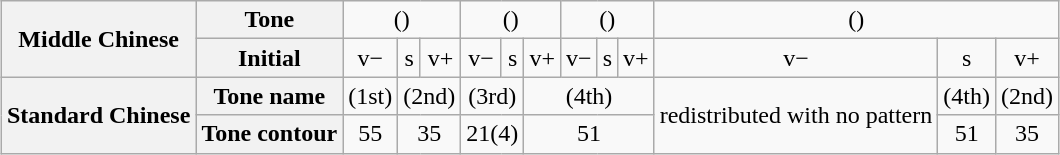<table class=wikitable style="text-align:center; margin:1em auto 1em auto">
<tr>
<th rowspan="2">Middle Chinese</th>
<th>Tone</th>
<td colspan="3"> ()</td>
<td colspan="3"> ()</td>
<td colspan="3"> ()</td>
<td colspan="3"> ()</td>
</tr>
<tr>
<th>Initial</th>
<td>v−</td>
<td>s</td>
<td>v+</td>
<td>v−</td>
<td>s</td>
<td>v+</td>
<td>v−</td>
<td>s</td>
<td>v+</td>
<td>v−</td>
<td>s</td>
<td>v+</td>
</tr>
<tr>
<th rowspan="2">Standard Chinese</th>
<th>Tone name</th>
<td> (1st)</td>
<td colspan="2"> (2nd)</td>
<td colspan="2"> (3rd)</td>
<td colspan="4"> (4th)</td>
<td rowspan="2">redistributed with no pattern</td>
<td> (4th)</td>
<td> (2nd)</td>
</tr>
<tr>
<th>Tone contour</th>
<td>55</td>
<td colspan="2">35</td>
<td colspan="2">21(4)</td>
<td colspan="4">51</td>
<td>51</td>
<td>35</td>
</tr>
</table>
